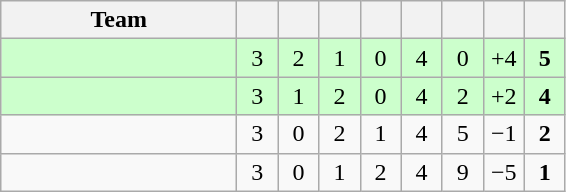<table class="wikitable" style="text-align:center;">
<tr>
<th width=150>Team</th>
<th width=20></th>
<th width=20></th>
<th width=20></th>
<th width=20></th>
<th width=20></th>
<th width=20></th>
<th width=20></th>
<th width=20></th>
</tr>
<tr bgcolor=#ccffcc>
<td align=left></td>
<td>3</td>
<td>2</td>
<td>1</td>
<td>0</td>
<td>4</td>
<td>0</td>
<td>+4</td>
<td><strong>5</strong></td>
</tr>
<tr bgcolor=#ccffcc>
<td align=left></td>
<td>3</td>
<td>1</td>
<td>2</td>
<td>0</td>
<td>4</td>
<td>2</td>
<td>+2</td>
<td><strong>4</strong></td>
</tr>
<tr>
<td align=left></td>
<td>3</td>
<td>0</td>
<td>2</td>
<td>1</td>
<td>4</td>
<td>5</td>
<td>−1</td>
<td><strong>2</strong></td>
</tr>
<tr>
<td align=left></td>
<td>3</td>
<td>0</td>
<td>1</td>
<td>2</td>
<td>4</td>
<td>9</td>
<td>−5</td>
<td><strong>1</strong></td>
</tr>
</table>
